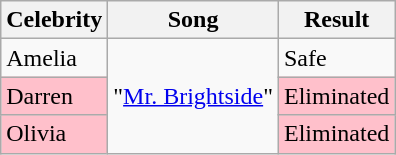<table class="wikitable sortable collapsed">
<tr>
<th>Celebrity</th>
<th>Song</th>
<th>Result</th>
</tr>
<tr>
<td>Amelia</td>
<td rowspan=3>"<a href='#'>Mr. Brightside</a>"</td>
<td>Safe</td>
</tr>
<tr>
<td style="background:pink;">Darren</td>
<td style="background:pink;">Eliminated</td>
</tr>
<tr>
<td style="background:pink;">Olivia</td>
<td style="background:pink;">Eliminated</td>
</tr>
</table>
